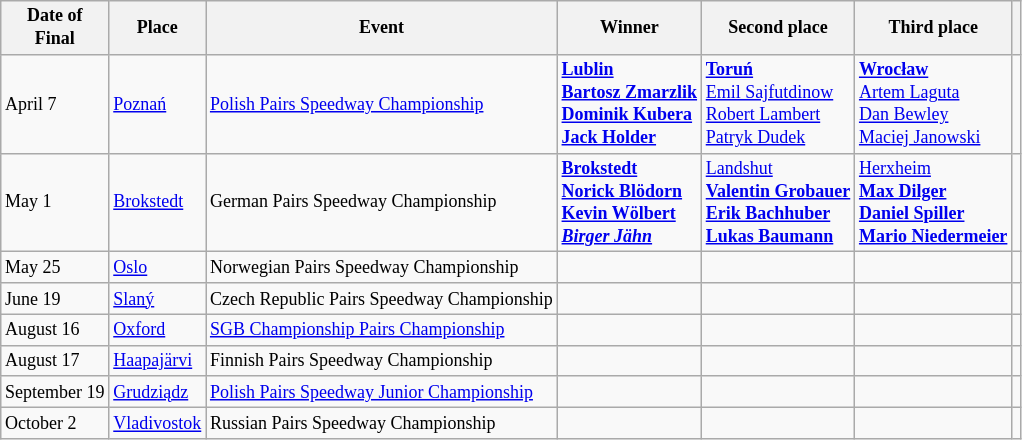<table class=wikitable style="font-size:12px">
<tr>
<th>Date of<br>Final</th>
<th>Place</th>
<th>Event</th>
<th>Winner</th>
<th>Second place</th>
<th>Third place</th>
<th></th>
</tr>
<tr>
<td>April 7</td>
<td> <a href='#'>Poznań</a></td>
<td><a href='#'>Polish Pairs Speedway Championship</a></td>
<td><strong><a href='#'>Lublin</a> <br> <a href='#'>Bartosz Zmarzlik</a><br> <a href='#'>Dominik Kubera</a><br> <a href='#'>Jack Holder</a></strong></td>
<td><strong><a href='#'>Toruń</a></strong> <br> <a href='#'>Emil Sajfutdinow</a><br> <a href='#'>Robert Lambert</a><br> <a href='#'>Patryk Dudek</a></td>
<td><strong><a href='#'>Wrocław</a></strong> <br> <a href='#'>Artem Laguta</a><br> <a href='#'>Dan Bewley</a><br> <a href='#'>Maciej Janowski</a></td>
<td></td>
</tr>
<tr>
<td>May 1</td>
<td> <a href='#'>Brokstedt</a></td>
<td>German Pairs Speedway Championship</td>
<td><strong><a href='#'>Brokstedt</a> <br> <a href='#'>Norick Blödorn</a><br> <a href='#'>Kevin Wölbert</a><br> <em><a href='#'>Birger Jähn</a><strong><em></td>
<td></strong><a href='#'>Landshut</a><strong> <br> <a href='#'>Valentin Grobauer</a><br> <a href='#'>Erik Bachhuber</a><br> </em><a href='#'>Lukas Baumann</a><em></td>
<td></strong><a href='#'>Herxheim</a><strong> <br> <a href='#'>Max Dilger</a><br> <a href='#'>Daniel Spiller</a><br> <a href='#'>Mario Niedermeier</a></td>
<td></td>
</tr>
<tr>
<td>May 25</td>
<td> <a href='#'>Oslo</a></td>
<td>Norwegian Pairs Speedway Championship</td>
<td></td>
<td></td>
<td></td>
<td></td>
</tr>
<tr>
<td>June 19</td>
<td> <a href='#'>Slaný</a></td>
<td>Czech Republic Pairs Speedway Championship</td>
<td></td>
<td></td>
<td></td>
<td></td>
</tr>
<tr>
<td>August 16</td>
<td> <a href='#'>Oxford</a></td>
<td><a href='#'>SGB Championship Pairs Championship</a></td>
<td></td>
<td></td>
<td></td>
<td></td>
</tr>
<tr>
<td>August 17</td>
<td> <a href='#'>Haapajärvi</a></td>
<td>Finnish Pairs Speedway Championship</td>
<td></td>
<td></td>
<td></td>
<td></td>
</tr>
<tr>
<td>September 19</td>
<td> <a href='#'>Grudziądz</a></td>
<td><a href='#'>Polish Pairs Speedway Junior Championship</a></td>
<td></td>
<td></td>
<td></td>
<td></td>
</tr>
<tr>
<td>October 2</td>
<td> <a href='#'>Vladivostok</a></td>
<td>Russian Pairs Speedway Championship</td>
<td></td>
<td></td>
<td></td>
<td></td>
</tr>
</table>
